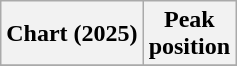<table class="wikitable sortable plainrowheaders">
<tr>
<th scope="col">Chart (2025)</th>
<th scope="col">Peak<br>position</th>
</tr>
<tr>
</tr>
</table>
